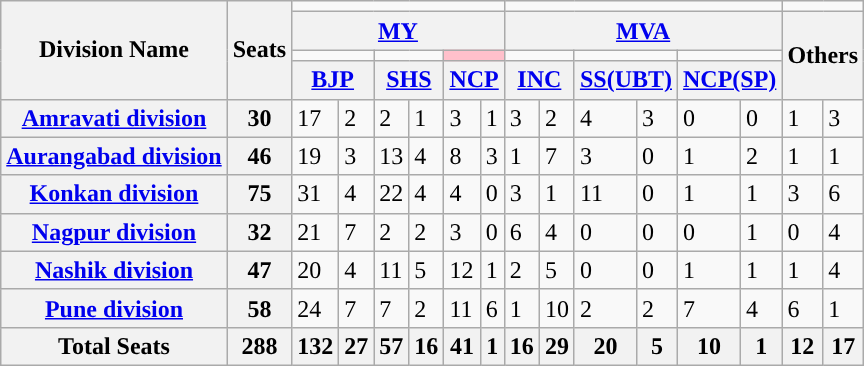<table class="wikitable">
<tr>
<th rowspan="4">Division Name</th>
<th rowspan="4">Seats</th>
<td colspan="6" style="color:inherit;background:"></td>
<td colspan="6" style="color:inherit;background:"></td>
<td colspan="2" style="color:inherit;background:"></td>
</tr>
<tr>
<th colspan="6"><a href='#'>MY</a></th>
<th colspan="6"><a href='#'>MVA</a></th>
<th colspan="2" rowspan="3">Others</th>
</tr>
<tr>
<td colspan="2" style="color:inherit;background:"></td>
<td colspan="2" style="color:inherit;background:"></td>
<td colspan="2" style="color:inherit;background:#FFC0CB"></td>
<td colspan="2" style="color:inherit;background:"></td>
<td colspan="2" style="color:inherit;background:"></td>
<td colspan="2" style="color:inherit;background:"></td>
</tr>
<tr>
<th colspan="2"><a href='#'>BJP</a></th>
<th colspan="2"><a href='#'>SHS</a></th>
<th colspan="2"><a href='#'>NCP</a></th>
<th colspan="2"><a href='#'>INC</a></th>
<th colspan="2"><a href='#'>SS(UBT)</a></th>
<th colspan="2"><a href='#'>NCP(SP)</a></th>
</tr>
<tr>
<th><a href='#'>Amravati division</a></th>
<th>30</th>
<td>17</td>
<td> 2</td>
<td>2</td>
<td> 1</td>
<td>3</td>
<td> 1</td>
<td>3</td>
<td> 2</td>
<td>4</td>
<td> 3</td>
<td>0</td>
<td> 0</td>
<td>1</td>
<td>3</td>
</tr>
<tr>
<th><a href='#'>Aurangabad division</a></th>
<th>46</th>
<td>19</td>
<td>3</td>
<td>13</td>
<td>4</td>
<td>8</td>
<td>3</td>
<td>1</td>
<td>7</td>
<td>3</td>
<td> 0</td>
<td>1</td>
<td> 2</td>
<td>1</td>
<td>1</td>
</tr>
<tr>
<th><a href='#'>Konkan division</a></th>
<th>75</th>
<td>31</td>
<td>4</td>
<td>22</td>
<td>4</td>
<td>4</td>
<td>0</td>
<td>3</td>
<td>1</td>
<td>11</td>
<td> 0</td>
<td>1</td>
<td> 1</td>
<td>3</td>
<td>6</td>
</tr>
<tr>
<th><a href='#'>Nagpur division</a></th>
<th>32</th>
<td>21</td>
<td>7</td>
<td>2</td>
<td>2</td>
<td>3</td>
<td>0</td>
<td>6</td>
<td>4</td>
<td>0</td>
<td> 0</td>
<td>0</td>
<td> 1</td>
<td>0</td>
<td>4</td>
</tr>
<tr>
<th><a href='#'>Nashik division</a></th>
<th>47</th>
<td>20</td>
<td>4</td>
<td>11</td>
<td>5</td>
<td>12</td>
<td>1</td>
<td>2</td>
<td>5</td>
<td>0</td>
<td> 0</td>
<td>1</td>
<td> 1</td>
<td>1</td>
<td>4</td>
</tr>
<tr>
<th><a href='#'>Pune division</a></th>
<th>58</th>
<td>24</td>
<td>7</td>
<td>7</td>
<td>2</td>
<td>11</td>
<td>6</td>
<td>1</td>
<td>10</td>
<td>2</td>
<td> 2</td>
<td>7</td>
<td> 4</td>
<td>6</td>
<td>1</td>
</tr>
<tr>
<th>Total Seats</th>
<th>288</th>
<th>132</th>
<th>27</th>
<th>57</th>
<th>16</th>
<th>41</th>
<th>1</th>
<th>16</th>
<th>29</th>
<th>20</th>
<th> 5</th>
<th>10</th>
<th> 1</th>
<th>12</th>
<th>17</th>
</tr>
</table>
